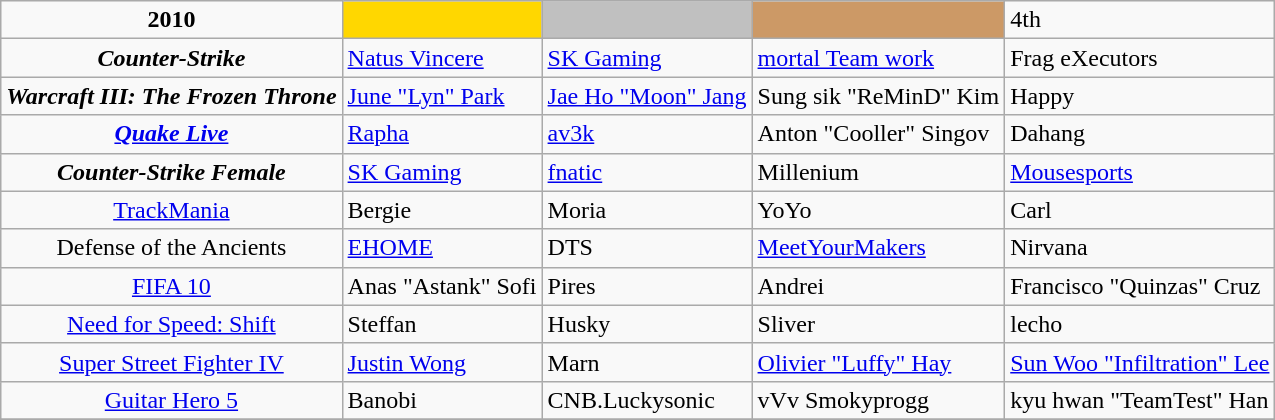<table class="wikitable" style="text-align:left">
<tr>
<td style="text-align:center"><strong>2010</strong></td>
<td style="text-align:center" bgcolor="gold"></td>
<td style="text-align:center" bgcolor="silver"></td>
<td style="text-align:center" bgcolor="CC9966"></td>
<td>4th</td>
</tr>
<tr>
<td style="text-align:center"><strong><em>Counter-Strike</em></strong></td>
<td> <a href='#'>Natus Vincere</a></td>
<td> <a href='#'>SK Gaming</a></td>
<td> <a href='#'>mortal Team work</a></td>
<td> Frag eXecutors</td>
</tr>
<tr>
<td style="text-align:center"><strong><em>Warcraft III: The Frozen Throne</em></strong></td>
<td> <a href='#'>June "Lyn" Park</a></td>
<td> <a href='#'>Jae Ho "Moon" Jang</a></td>
<td> Sung sik "ReMinD" Kim</td>
<td> Happy</td>
</tr>
<tr>
<td style="text-align:center"><strong><em><a href='#'>Quake Live</a></em></strong></td>
<td> <a href='#'>Rapha</a></td>
<td> <a href='#'>av3k</a></td>
<td> Anton "Cooller" Singov</td>
<td> Dahang</td>
</tr>
<tr>
<td style="text-align:center"><strong><em>Counter-Strike<em> Female<strong></td>
<td> <a href='#'>SK Gaming</a></td>
<td> <a href='#'>fnatic</a></td>
<td> Millenium</td>
<td> <a href='#'>Mousesports</a></td>
</tr>
<tr>
<td style="text-align:center"></em></strong><a href='#'>TrackMania</a><strong><em></td>
<td> Bergie</td>
<td> Moria</td>
<td> YoYo</td>
<td> Carl</td>
</tr>
<tr>
<td style="text-align:center"></em></strong>Defense of the Ancients<strong><em></td>
<td> <a href='#'>EHOME</a></td>
<td> DTS</td>
<td> <a href='#'>MeetYourMakers</a></td>
<td> Nirvana</td>
</tr>
<tr>
<td style="text-align:center"></em></strong><a href='#'>FIFA 10</a><strong><em></td>
<td> Anas "Astank" Sofi</td>
<td> Pires</td>
<td> Andrei</td>
<td> Francisco "Quinzas" Cruz</td>
</tr>
<tr>
<td style="text-align:center"></em></strong><a href='#'>Need for Speed: Shift</a><strong><em></td>
<td> Steffan</td>
<td> Husky</td>
<td> Sliver</td>
<td> lecho</td>
</tr>
<tr>
<td style="text-align:center"></em></strong><a href='#'>Super Street Fighter IV</a><strong><em></td>
<td> <a href='#'>Justin Wong</a></td>
<td> Marn</td>
<td> <a href='#'>Olivier "Luffy" Hay</a></td>
<td> <a href='#'>Sun Woo "Infiltration" Lee</a></td>
</tr>
<tr>
<td style="text-align:center"></em></strong><a href='#'>Guitar Hero 5</a><strong><em></td>
<td> Banobi</td>
<td> CNB.Luckysonic</td>
<td> vVv Smokyprogg</td>
<td> kyu hwan "TeamTest" Han</td>
</tr>
<tr>
</tr>
</table>
